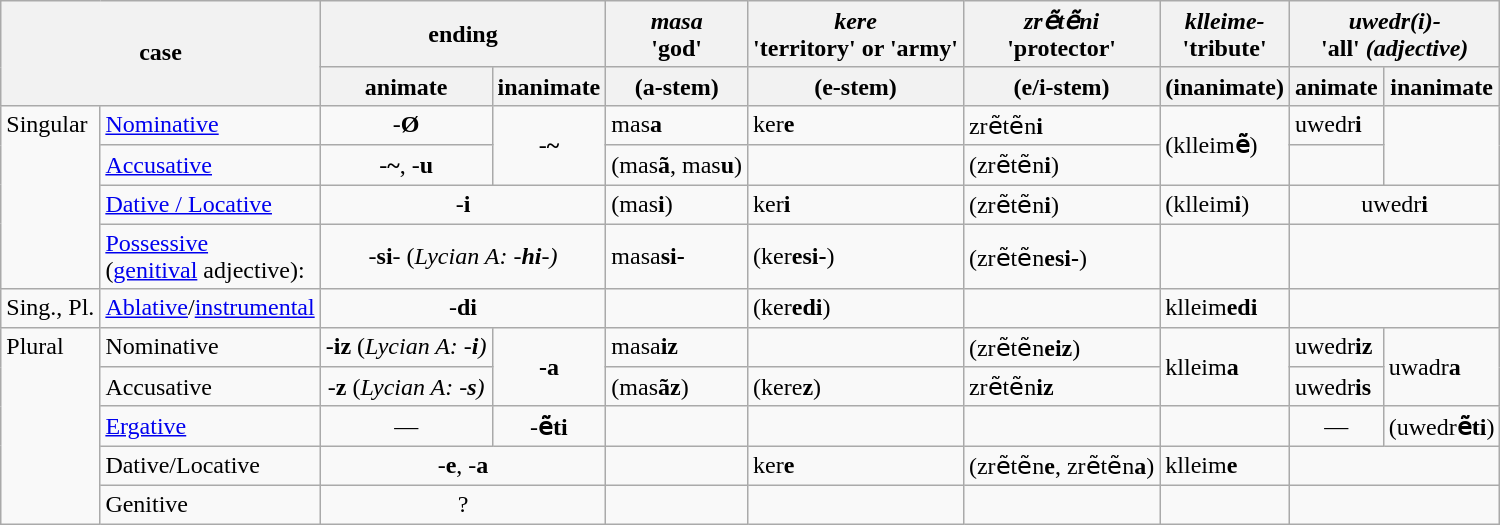<table class="wikitable">
<tr>
<th colspan="2" rowspan="2">case</th>
<th colspan="2">ending</th>
<th><em>masa</em><br>'god'</th>
<th><em>kere</em><br>'territory' or 'army'</th>
<th><em>zrẽtẽni</em><br>'protector'</th>
<th><em>klleime-</em><br>'tribute'</th>
<th colspan="2"><em>uwedr(i)-</em><br>'all' <em>(adjective)</em></th>
</tr>
<tr>
<th>animate</th>
<th>inanimate</th>
<th>(a-stem)</th>
<th>(e-stem)</th>
<th>(e/i-stem)</th>
<th>(inanimate)</th>
<th>animate</th>
<th>inanimate</th>
</tr>
<tr>
<td valign="top" rowspan="4">Singular</td>
<td><a href='#'>Nominative</a></td>
<td align="center">-<strong>Ø</strong></td>
<td align="center" rowspan="2">-<strong>~</strong></td>
<td>mas<strong>a</strong></td>
<td>ker<strong>e</strong></td>
<td>zrẽtẽn<strong>i</strong></td>
<td rowspan="2">(klleim<strong>ẽ</strong>)</td>
<td>uwedr<strong>i</strong></td>
<td rowspan="2"></td>
</tr>
<tr>
<td><a href='#'>Accusative</a></td>
<td align="center">-<strong>~</strong>, -<strong>u</strong></td>
<td>(mas<strong>ã</strong>, mas<strong>u</strong>)</td>
<td></td>
<td>(zrẽtẽn<strong>i</strong>)</td>
<td></td>
</tr>
<tr>
<td><a href='#'>Dative / Locative</a></td>
<td colspan="2" align="center">-<strong>i</strong></td>
<td>(mas<strong>i</strong>)</td>
<td>ker<strong>i</strong></td>
<td>(zrẽtẽn<strong>i</strong>)</td>
<td>(klleim<strong>i</strong>)</td>
<td colspan="2" align="center">uwedr<strong>i</strong></td>
</tr>
<tr>
<td><a href='#'>Possessive</a> <br>(<a href='#'>genitival</a> adjective):</td>
<td colspan="2" align="center"><span>-<strong>si</strong>- (<em>Lycian A: -<strong>hi</strong>-)</em></span></td>
<td>masa<strong>si-</strong></td>
<td>(ker<strong>esi-</strong>)</td>
<td>(zrẽtẽn<strong>esi-</strong>)</td>
<td></td>
<td colspan="2"></td>
</tr>
<tr>
<td>Sing., Pl.</td>
<td><a href='#'>Ablative</a>/<a href='#'>instrumental</a></td>
<td align="center" colspan="2">-<strong>di</strong></td>
<td></td>
<td>(ker<strong>edi</strong>)</td>
<td></td>
<td>klleim<strong>edi</strong></td>
<td colspan="2"></td>
</tr>
<tr>
<td valign="top" rowspan="5">Plural</td>
<td>Nominative</td>
<td align="center"><span>-<strong>iz</strong> (<em>Lycian A: -<strong>i</strong>)</em></span></td>
<td align="center" rowspan="2"><strong>-a</strong></td>
<td>masa<strong>iz</strong></td>
<td></td>
<td>(zrẽtẽn<strong>eiz</strong>)</td>
<td rowspan="2">klleim<strong>a</strong></td>
<td>uwedr<strong>iz</strong></td>
<td rowspan="2">uwadr<strong>a</strong></td>
</tr>
<tr>
<td>Accusative</td>
<td align="center"><span>-<strong>z</strong> (<em>Lycian A: -<strong>s</strong>)</em></span></td>
<td>(mas<strong>ãz</strong>)</td>
<td>(kere<strong>z</strong>)</td>
<td>zrẽtẽn<strong>iz</strong></td>
<td>uwedr<strong>is</strong></td>
</tr>
<tr>
<td><a href='#'>Ergative</a></td>
<td align="center">—</td>
<td align="center">-<strong>ẽti</strong></td>
<td></td>
<td></td>
<td></td>
<td></td>
<td align="center">—</td>
<td>(uwedr<strong>ẽti</strong>)</td>
</tr>
<tr>
<td>Dative/Locative</td>
<td colspan="2" align="center">-<strong>e</strong>, -<strong>a</strong></td>
<td></td>
<td>ker<strong>e</strong></td>
<td>(zrẽtẽn<strong>e</strong>, zrẽtẽn<strong>a</strong>)</td>
<td>klleim<strong>e</strong></td>
<td colspan="2"></td>
</tr>
<tr>
<td>Genitive</td>
<td colspan="2" align="center">?</td>
<td></td>
<td></td>
<td></td>
<td></td>
<td colspan="2"></td>
</tr>
</table>
